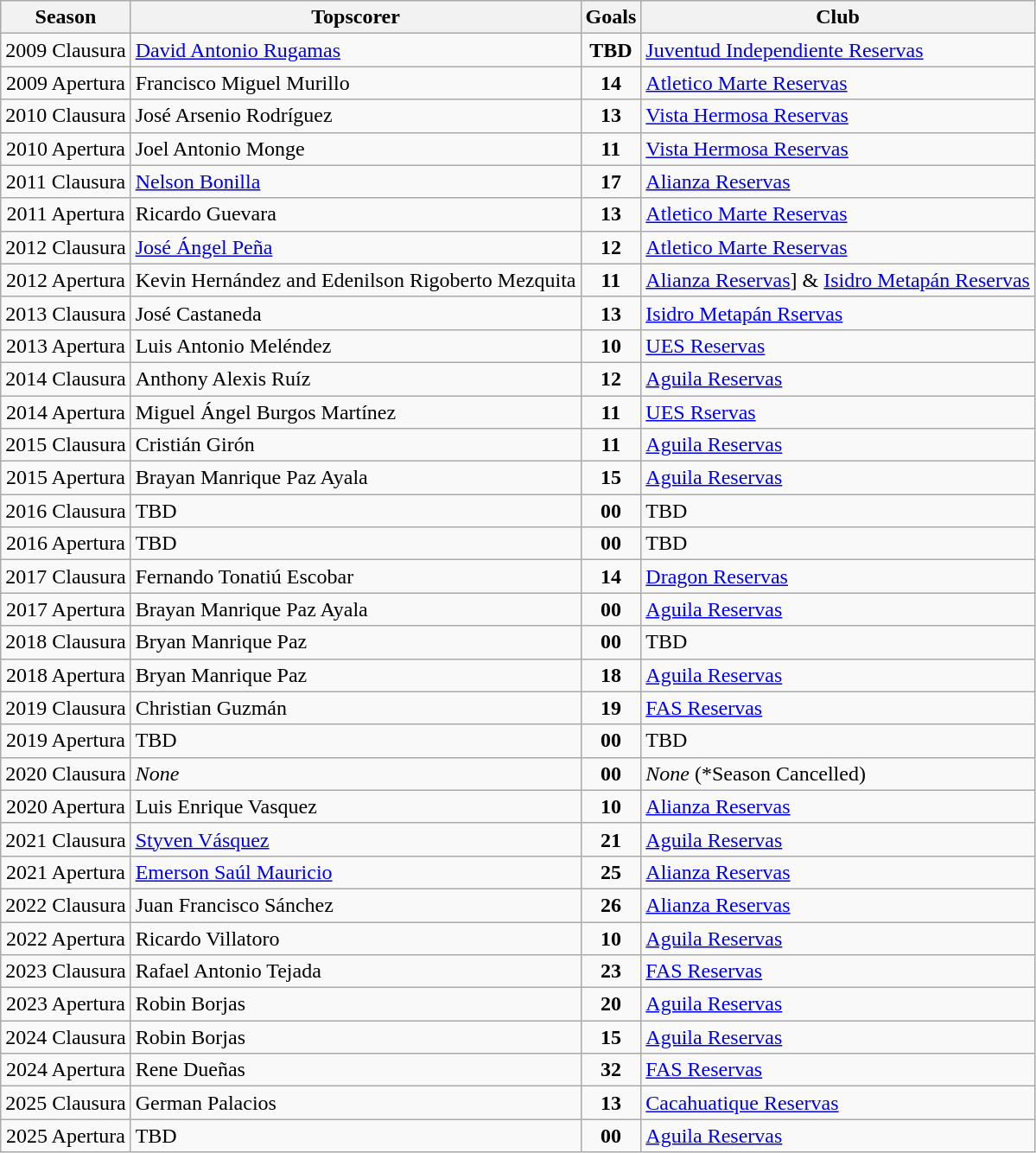<table class=wikitable style="font-size:90% class="wikitable sortable">
<tr>
<th>Season</th>
<th>Topscorer</th>
<th>Goals</th>
<th>Club</th>
</tr>
<tr>
<td style="text-align:center;">2009 Clausura</td>
<td> <a href='#'>David Antonio Rugamas</a></td>
<td style="text-align:center;"><strong>TBD</strong></td>
<td><a href='#'>Juventud Independiente Reservas</a></td>
</tr>
<tr>
<td style="text-align:center;">2009 Apertura</td>
<td> Francisco Miguel Murillo</td>
<td style="text-align:center;"><strong>14</strong></td>
<td><a href='#'>Atletico Marte Reservas</a></td>
</tr>
<tr>
<td style="text-align:center;">2010 Clausura</td>
<td> José Arsenio Rodríguez</td>
<td style="text-align:center;"><strong>13</strong></td>
<td><a href='#'>Vista Hermosa Reservas</a></td>
</tr>
<tr>
<td style="text-align:center;">2010 Apertura</td>
<td> Joel Antonio Monge</td>
<td style="text-align:center;"><strong>11</strong></td>
<td><a href='#'>Vista Hermosa Reservas</a></td>
</tr>
<tr>
<td style="text-align:center;">2011 Clausura</td>
<td> <a href='#'>Nelson Bonilla</a></td>
<td style="text-align:center;"><strong>17</strong></td>
<td><a href='#'>Alianza Reservas</a></td>
</tr>
<tr>
<td style="text-align:center;">2011 Apertura</td>
<td> Ricardo Guevara</td>
<td style="text-align:center;"><strong>13</strong></td>
<td><a href='#'>Atletico Marte Reservas</a></td>
</tr>
<tr>
<td style="text-align:center;">2012 Clausura</td>
<td> <a href='#'>José Ángel Peña</a></td>
<td style="text-align:center;"><strong>12</strong></td>
<td><a href='#'>Atletico Marte Reservas</a></td>
</tr>
<tr>
<td style="text-align:center;">2012 Apertura</td>
<td> Kevin Hernández and Edenilson Rigoberto Mezquita</td>
<td style="text-align:center;"><strong>11</strong></td>
<td><a href='#'>Alianza Reservas</a>] & <a href='#'>Isidro Metapán Reservas</a></td>
</tr>
<tr>
<td style="text-align:center;">2013 Clausura</td>
<td> José Castaneda</td>
<td style="text-align:center;"><strong>13</strong></td>
<td><a href='#'>Isidro Metapán Rservas</a></td>
</tr>
<tr>
<td style="text-align:center;">2013 Apertura</td>
<td> Luis Antonio Meléndez</td>
<td style="text-align:center;"><strong>10</strong></td>
<td><a href='#'>UES Reservas</a></td>
</tr>
<tr>
<td style="text-align:center;">2014 Clausura</td>
<td> Anthony Alexis Ruíz</td>
<td style="text-align:center;"><strong>12</strong></td>
<td><a href='#'>Aguila Reservas</a></td>
</tr>
<tr>
<td style="text-align:center;">2014 Apertura</td>
<td> Miguel Ángel Burgos Martínez </td>
<td style="text-align:center;"><strong>11</strong></td>
<td><a href='#'>UES Rservas</a></td>
</tr>
<tr>
<td style="text-align:center;">2015 Clausura</td>
<td> Cristián Girón</td>
<td style="text-align:center;"><strong>11</strong></td>
<td><a href='#'>Aguila Reservas</a></td>
</tr>
<tr>
<td style="text-align:center;">2015 Apertura</td>
<td> Brayan Manrique Paz Ayala</td>
<td style="text-align:center;"><strong>15</strong></td>
<td><a href='#'>Aguila Reservas</a></td>
</tr>
<tr>
<td style="text-align:center;">2016 Clausura</td>
<td> TBD</td>
<td style="text-align:center;"><strong>00</strong></td>
<td>TBD</td>
</tr>
<tr>
<td style="text-align:center;">2016 Apertura</td>
<td> TBD</td>
<td style="text-align:center;"><strong>00</strong></td>
<td>TBD</td>
</tr>
<tr>
<td style="text-align:center;">2017 Clausura</td>
<td> Fernando Tonatiú Escobar</td>
<td style="text-align:center;"><strong>14</strong></td>
<td><a href='#'>Dragon Reservas</a></td>
</tr>
<tr>
<td style="text-align:center;">2017 Apertura</td>
<td> Brayan Manrique Paz Ayala</td>
<td style="text-align:center;"><strong>00</strong></td>
<td><a href='#'>Aguila Reservas</a></td>
</tr>
<tr>
<td style="text-align:center;">2018 Clausura</td>
<td> Bryan Manrique Paz</td>
<td style="text-align:center;"><strong>00</strong></td>
<td>TBD</td>
</tr>
<tr>
<td style="text-align:center;">2018 Apertura</td>
<td> Bryan Manrique Paz</td>
<td style="text-align:center;"><strong>18</strong></td>
<td><a href='#'>Aguila Reservas</a></td>
</tr>
<tr>
<td style="text-align:center;">2019 Clausura</td>
<td> Christian Guzmán</td>
<td style="text-align:center;"><strong>19</strong></td>
<td><a href='#'>FAS Reservas</a></td>
</tr>
<tr>
<td style="text-align:center;">2019 Apertura</td>
<td> TBD</td>
<td style="text-align:center;"><strong>00</strong></td>
<td>TBD</td>
</tr>
<tr>
<td style="text-align:center;">2020 Clausura</td>
<td><em>None</em></td>
<td style="text-align:center;"><strong>00</strong></td>
<td><em>None</em> (*Season Cancelled)</td>
</tr>
<tr>
<td style="text-align:center;">2020 Apertura</td>
<td> Luis Enrique Vasquez</td>
<td style="text-align:center;"><strong>10</strong></td>
<td><a href='#'>Alianza Reservas</a></td>
</tr>
<tr>
<td style="text-align:center;">2021 Clausura</td>
<td> <a href='#'>Styven Vásquez</a></td>
<td style="text-align:center;"><strong>21</strong></td>
<td><a href='#'>Aguila Reservas</a></td>
</tr>
<tr>
<td style="text-align:center;">2021 Apertura</td>
<td> <a href='#'>Emerson Saúl Mauricio</a></td>
<td style="text-align:center;"><strong>25</strong></td>
<td><a href='#'>Alianza Reservas</a></td>
</tr>
<tr>
<td style="text-align:center;">2022 Clausura</td>
<td> Juan Francisco Sánchez</td>
<td style="text-align:center;"><strong>26</strong></td>
<td><a href='#'>Alianza Reservas</a></td>
</tr>
<tr>
<td style="text-align:center;">2022 Apertura</td>
<td> Ricardo Villatoro</td>
<td style="text-align:center;"><strong>10</strong></td>
<td><a href='#'>Aguila Reservas</a></td>
</tr>
<tr>
<td style="text-align:center;">2023 Clausura</td>
<td> Rafael Antonio Tejada</td>
<td style="text-align:center;"><strong>23</strong></td>
<td><a href='#'>FAS Reservas</a></td>
</tr>
<tr>
<td style="text-align:center;">2023 Apertura</td>
<td> Robin Borjas</td>
<td style="text-align:center;"><strong>20</strong></td>
<td><a href='#'>Aguila Reservas</a></td>
</tr>
<tr>
<td style="text-align:center;">2024 Clausura</td>
<td> Robin Borjas</td>
<td style="text-align:center;"><strong>15</strong></td>
<td><a href='#'>Aguila Reservas</a></td>
</tr>
<tr>
<td style="text-align:center;">2024 Apertura</td>
<td> Rene Dueñas</td>
<td style="text-align:center;"><strong>32</strong></td>
<td><a href='#'>FAS Reservas</a></td>
</tr>
<tr>
<td style="text-align:center;">2025 Clausura</td>
<td> German Palacios</td>
<td style="text-align:center;"><strong>13</strong></td>
<td><a href='#'>Cacahuatique  Reservas</a></td>
</tr>
<tr>
<td style="text-align:center;">2025 Apertura</td>
<td> TBD</td>
<td style="text-align:center;"><strong>00</strong></td>
<td><a href='#'>Aguila Reservas</a></td>
</tr>
</table>
